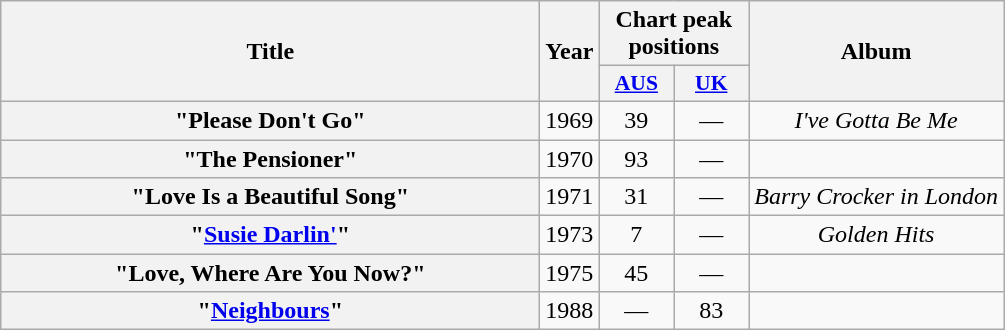<table class="wikitable plainrowheaders" style="text-align:center;" border="1">
<tr>
<th rowspan="2" scope="col" style="width:22em;">Title</th>
<th rowspan="2" scope="col" style="width:1em;">Year</th>
<th colspan="2">Chart peak positions</th>
<th rowspan="2" scope="col">Album</th>
</tr>
<tr>
<th scope="col" style="width:3em;font-size:90%;"><a href='#'>AUS</a><br></th>
<th scope="col" style="width:3em;font-size:90%;"><a href='#'>UK</a><br></th>
</tr>
<tr>
<th scope="row">"Please Don't Go"</th>
<td>1969</td>
<td>39</td>
<td>—</td>
<td><em>I've Gotta Be Me</em></td>
</tr>
<tr>
<th scope="row">"The Pensioner"</th>
<td>1970</td>
<td>93</td>
<td>—</td>
<td></td>
</tr>
<tr>
<th scope="row">"Love Is a Beautiful Song"</th>
<td>1971</td>
<td>31</td>
<td>—</td>
<td><em>Barry Crocker in London</em></td>
</tr>
<tr>
<th scope="row">"<a href='#'>Susie Darlin'</a>"</th>
<td>1973</td>
<td>7</td>
<td>—</td>
<td><em>Golden Hits</em></td>
</tr>
<tr>
<th scope="row">"Love, Where Are You Now?"</th>
<td>1975</td>
<td>45</td>
<td>—</td>
<td></td>
</tr>
<tr>
<th scope="row">"<a href='#'>Neighbours</a>"</th>
<td>1988</td>
<td>—</td>
<td>83</td>
<td></td>
</tr>
</table>
